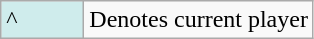<table class="wikitable">
<tr>
<td style="background-color:#CFECEC; width:3em">^</td>
<td>Denotes current player</td>
</tr>
</table>
